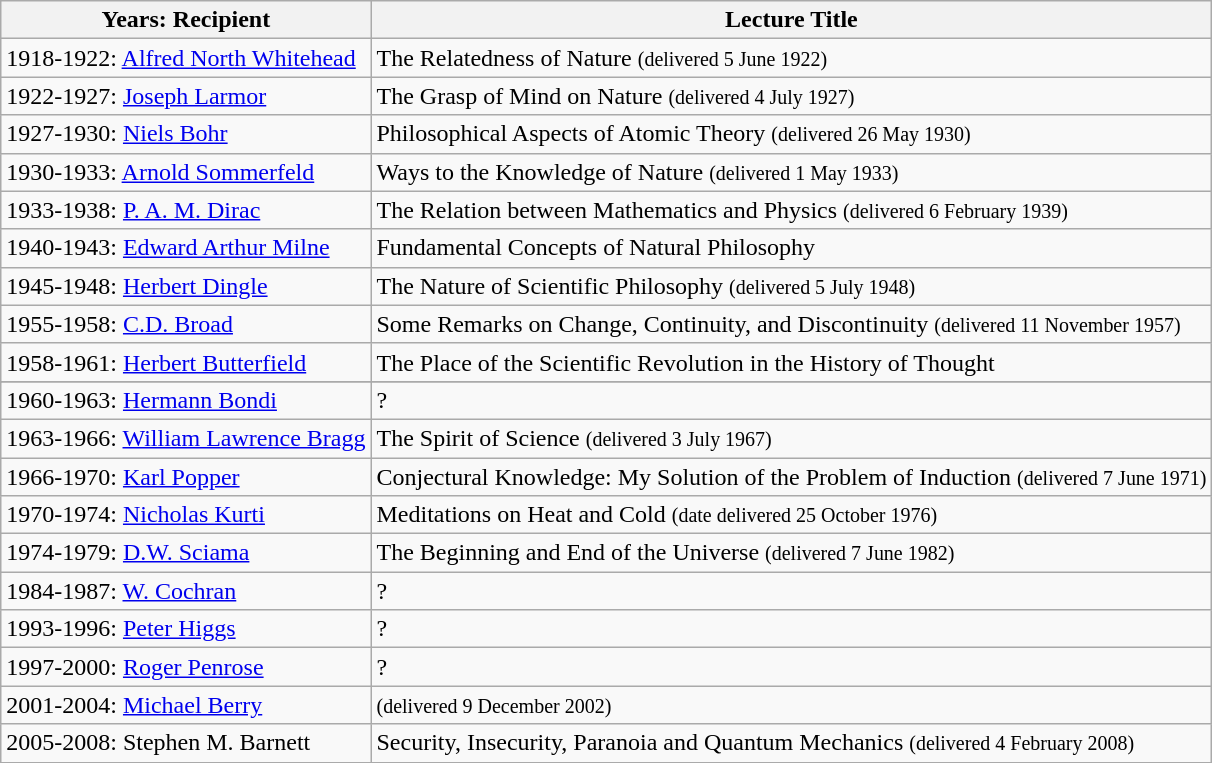<table class="wikitable">
<tr>
<th>Years: Recipient</th>
<th>Lecture Title</th>
</tr>
<tr>
<td>1918-1922: <a href='#'>Alfred North Whitehead</a></td>
<td>The Relatedness of Nature <small> (delivered 5 June 1922) </small></td>
</tr>
<tr>
<td>1922-1927: <a href='#'>Joseph Larmor</a></td>
<td>The Grasp of Mind on Nature <small>(delivered 4 July 1927)</small></td>
</tr>
<tr>
<td>1927-1930: <a href='#'>Niels Bohr</a></td>
<td>Philosophical Aspects of Atomic Theory <small>(delivered 26 May 1930)</small></td>
</tr>
<tr>
<td>1930-1933: <a href='#'>Arnold Sommerfeld</a></td>
<td>Ways to the Knowledge of Nature <small>(delivered 1 May 1933)</small></td>
</tr>
<tr>
<td>1933-1938: <a href='#'>P. A. M. Dirac</a></td>
<td>The Relation between Mathematics and Physics <small>(delivered 6 February 1939)</small></td>
</tr>
<tr>
<td>1940-1943: <a href='#'>Edward Arthur Milne</a></td>
<td>Fundamental Concepts of Natural Philosophy</td>
</tr>
<tr>
<td>1945-1948: <a href='#'>Herbert Dingle</a></td>
<td>The Nature of Scientific Philosophy <small>(delivered 5 July 1948)</small></td>
</tr>
<tr>
<td>1955-1958: <a href='#'>C.D. Broad</a></td>
<td>Some Remarks on Change, Continuity, and Discontinuity <small>(delivered 11 November 1957) </small></td>
</tr>
<tr>
<td>1958-1961: <a href='#'>Herbert Butterfield</a></td>
<td>The Place of the Scientific Revolution in the History of Thought</td>
</tr>
<tr>
</tr>
<tr>
<td>1960-1963: <a href='#'>Hermann Bondi</a></td>
<td>?</td>
</tr>
<tr>
<td>1963-1966: <a href='#'>William Lawrence Bragg</a></td>
<td>The Spirit of Science  <small>(delivered 3 July 1967)</small></td>
</tr>
<tr>
<td>1966-1970: <a href='#'>Karl Popper</a></td>
<td>Conjectural Knowledge:  My Solution of the Problem of Induction <small>(delivered 7 June 1971)</small></td>
</tr>
<tr>
<td>1970-1974: <a href='#'>Nicholas Kurti</a></td>
<td>Meditations on Heat and Cold <small>(date delivered 25 October 1976)</small></td>
</tr>
<tr>
<td>1974-1979: <a href='#'>D.W. Sciama</a></td>
<td>The Beginning and End of the Universe <small>(delivered 7 June 1982)</small></td>
</tr>
<tr>
<td>1984-1987: <a href='#'>W. Cochran</a></td>
<td>?</td>
</tr>
<tr>
<td>1993-1996: <a href='#'>Peter Higgs</a></td>
<td>?</td>
</tr>
<tr>
<td>1997-2000: <a href='#'>Roger Penrose</a></td>
<td>?</td>
</tr>
<tr>
<td>2001-2004: <a href='#'>Michael Berry</a></td>
<td> <small> (delivered 9 December 2002)</small></td>
</tr>
<tr>
<td>2005-2008: Stephen M. Barnett</td>
<td>Security, Insecurity, Paranoia and Quantum Mechanics <small>(delivered 4 February 2008)</small></td>
</tr>
</table>
